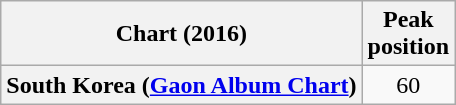<table class="wikitable sortable plainrowheaders">
<tr>
<th>Chart (2016)</th>
<th>Peak<br>position</th>
</tr>
<tr>
<th scope="row">South Korea (<a href='#'>Gaon Album Chart</a>)</th>
<td align="center">60</td>
</tr>
</table>
